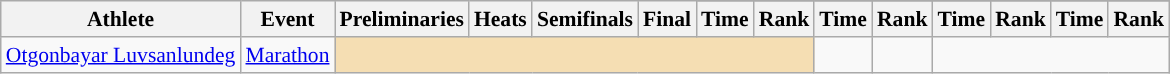<table class=wikitable style="font-size:90%;">
<tr>
<th rowspan="2">Athlete</th>
<th rowspan="2">Event</th>
<th rowspan="2">Preliminaries</th>
<th rowspan="2">Heats</th>
<th rowspan="2">Semifinals</th>
<th rowspan="2">Final</th>
</tr>
<tr>
<th>Time</th>
<th>Rank</th>
<th>Time</th>
<th>Rank</th>
<th>Time</th>
<th>Rank</th>
<th>Time</th>
<th>Rank</th>
</tr>
<tr>
<td><a href='#'>Otgonbayar Luvsanlundeg</a></td>
<td><a href='#'>Marathon</a></td>
<td colspan= 6 bgcolor="wheat"></td>
<td align=center></td>
<td align=center></td>
</tr>
</table>
